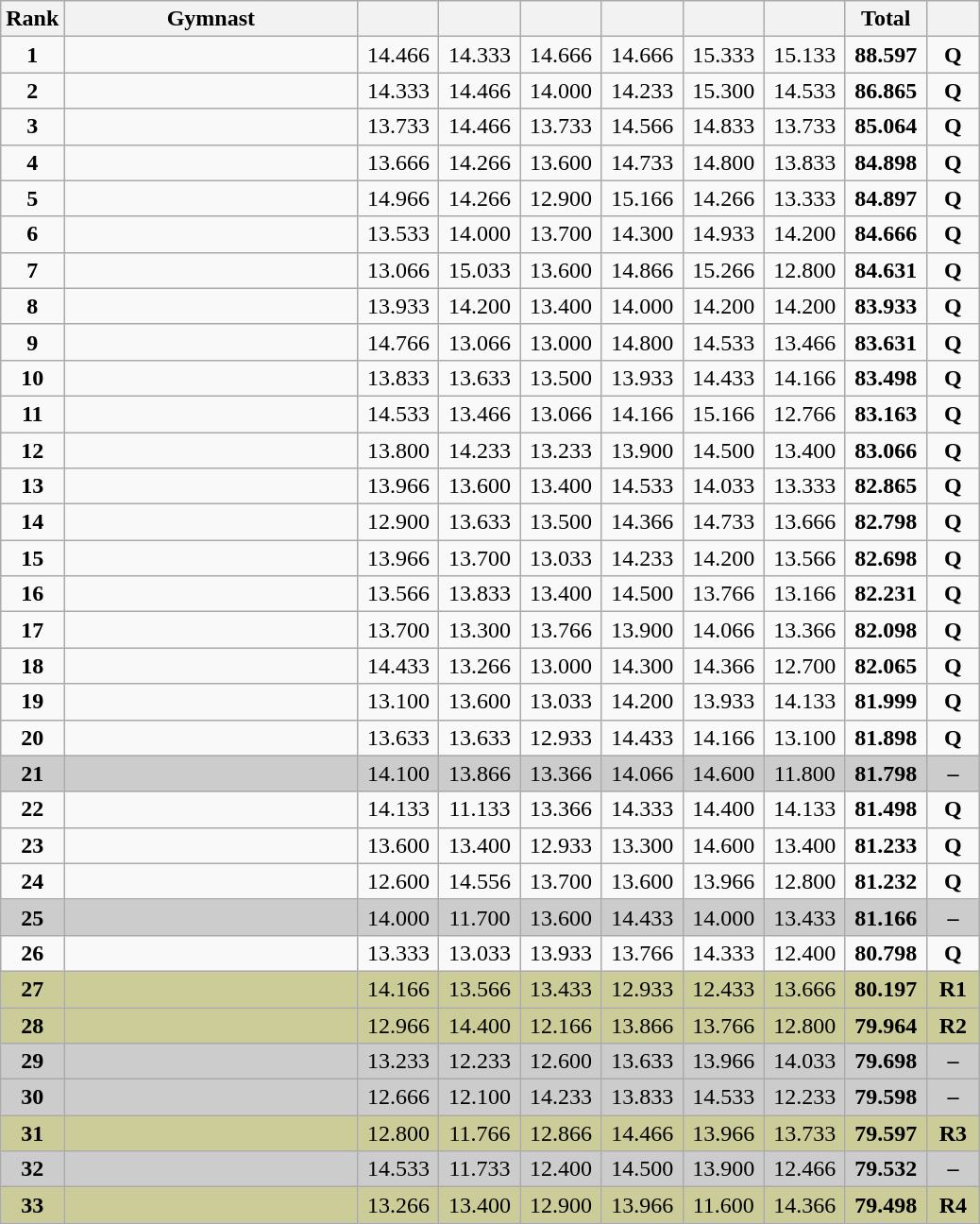<table class="wikitable sortable" style="text-align:center; font-size:100%">
<tr>
<th scope="col" style="width:15px;">Rank</th>
<th scope="col" style="width:200px;">Gymnast</th>
<th scope="col" style="width:50px;"></th>
<th scope="col" style="width:50px;"></th>
<th scope="col" style="width:50px;"></th>
<th scope="col" style="width:50px;"></th>
<th scope="col" style="width:50px;"></th>
<th scope="col" style="width:50px;"></th>
<th scope="col" style="width:50px;">Total</th>
<th scope="col" style="width:30px;"></th>
</tr>
<tr>
<td scope="row" style="text-align:center;"><strong>1</strong></td>
<td style="text-align:left;"></td>
<td>14.466</td>
<td>14.333</td>
<td>14.666</td>
<td>14.666</td>
<td>15.333</td>
<td>15.133</td>
<td><strong>88.597</strong></td>
<td><strong>Q</strong></td>
</tr>
<tr>
<td scope="row" style="text-align:center;"><strong>2</strong></td>
<td style="text-align:left;"></td>
<td>14.333</td>
<td>14.466</td>
<td>14.000</td>
<td>14.233</td>
<td>15.300</td>
<td>14.533</td>
<td><strong>86.865</strong></td>
<td><strong>Q</strong></td>
</tr>
<tr>
<td scope="row" style="text-align:center;"><strong>3</strong></td>
<td style="text-align:left;"></td>
<td>13.733</td>
<td>14.466</td>
<td>13.733</td>
<td>14.566</td>
<td>14.833</td>
<td>13.733</td>
<td><strong>85.064</strong></td>
<td><strong>Q</strong></td>
</tr>
<tr>
<td scope="row" style="text-align:center;"><strong>4</strong></td>
<td style="text-align:left;"></td>
<td>13.666</td>
<td>14.266</td>
<td>13.600</td>
<td>14.733</td>
<td>14.800</td>
<td>13.833</td>
<td><strong>84.898</strong></td>
<td><strong>Q</strong></td>
</tr>
<tr>
<td scope="row" style="text-align:center;"><strong>5</strong></td>
<td style="text-align:left;"></td>
<td>14.966</td>
<td>14.266</td>
<td>12.900</td>
<td>15.166</td>
<td>14.266</td>
<td>13.333</td>
<td><strong>84.897</strong></td>
<td><strong>Q</strong></td>
</tr>
<tr>
<td scope="row" style="text-align:center;"><strong>6</strong></td>
<td style="text-align:left;"></td>
<td>13.533</td>
<td>14.000</td>
<td>13.700</td>
<td>14.300</td>
<td>14.933</td>
<td>14.200</td>
<td><strong>84.666</strong></td>
<td><strong>Q</strong></td>
</tr>
<tr>
<td scope="row" style="text-align:center;"><strong>7</strong></td>
<td style="text-align:left;"></td>
<td>13.066</td>
<td>15.033</td>
<td>13.600</td>
<td>14.866</td>
<td>15.266</td>
<td>12.800</td>
<td><strong>84.631</strong></td>
<td><strong>Q</strong></td>
</tr>
<tr>
<td scope="row" style="text-align:center;"><strong>8</strong></td>
<td style="text-align:left;"></td>
<td>13.933</td>
<td>14.200</td>
<td>13.400</td>
<td>14.000</td>
<td>14.200</td>
<td>14.200</td>
<td><strong>83.933</strong></td>
<td><strong>Q</strong></td>
</tr>
<tr>
<td scope="row" style="text-align:center;"><strong>9</strong></td>
<td style="text-align:left;"></td>
<td>14.766</td>
<td>13.066</td>
<td>13.000</td>
<td>14.800</td>
<td>14.533</td>
<td>13.466</td>
<td><strong>83.631</strong></td>
<td><strong>Q</strong></td>
</tr>
<tr>
<td scope="row" style="text-align:center;"><strong>10</strong></td>
<td style="text-align:left;"></td>
<td>13.833</td>
<td>13.633</td>
<td>13.500</td>
<td>13.933</td>
<td>14.433</td>
<td>14.166</td>
<td><strong>83.498</strong></td>
<td><strong>Q</strong></td>
</tr>
<tr>
<td scope="row" style="text-align:center;"><strong>11</strong></td>
<td style="text-align:left;"></td>
<td>14.533</td>
<td>13.466</td>
<td>13.066</td>
<td>14.166</td>
<td>15.166</td>
<td>12.766</td>
<td><strong>83.163</strong></td>
<td><strong>Q</strong></td>
</tr>
<tr>
<td scope="row" style="text-align:center;"><strong>12</strong></td>
<td style="text-align:left;"></td>
<td>13.800</td>
<td>14.233</td>
<td>13.233</td>
<td>13.900</td>
<td>14.500</td>
<td>13.400</td>
<td><strong>83.066</strong></td>
<td><strong>Q</strong></td>
</tr>
<tr>
<td scope="row" style="text-align:center;"><strong>13</strong></td>
<td style="text-align:left;"></td>
<td>13.966</td>
<td>13.600</td>
<td>13.400</td>
<td>14.533</td>
<td>14.033</td>
<td>13.333</td>
<td><strong>82.865</strong></td>
<td><strong>Q</strong></td>
</tr>
<tr>
<td scope="row" style="text-align:center;"><strong>14</strong></td>
<td style="text-align:left;"></td>
<td>12.900</td>
<td>13.633</td>
<td>13.500</td>
<td>14.366</td>
<td>14.733</td>
<td>13.666</td>
<td><strong>82.798</strong></td>
<td><strong>Q</strong></td>
</tr>
<tr>
<td scope="row" style="text-align:center;"><strong>15</strong></td>
<td style="text-align:left;"></td>
<td>13.966</td>
<td>13.700</td>
<td>13.033</td>
<td>14.233</td>
<td>14.200</td>
<td>13.566</td>
<td><strong>82.698</strong></td>
<td><strong>Q</strong></td>
</tr>
<tr>
<td scope="row" style="text-align:center;"><strong>16</strong></td>
<td style="text-align:left;"></td>
<td>13.566</td>
<td>13.833</td>
<td>13.400</td>
<td>14.500</td>
<td>13.766</td>
<td>13.166</td>
<td><strong>82.231</strong></td>
<td><strong>Q</strong></td>
</tr>
<tr>
<td scope="row" style="text-align:center;"><strong>17</strong></td>
<td style="text-align:left;"></td>
<td>13.700</td>
<td>13.300</td>
<td>13.766</td>
<td>13.900</td>
<td>14.066</td>
<td>13.366</td>
<td><strong>82.098</strong></td>
<td><strong>Q</strong></td>
</tr>
<tr>
<td scope="row" style="text-align:center;"><strong>18</strong></td>
<td style="text-align:left;"></td>
<td>14.433</td>
<td>13.266</td>
<td>13.000</td>
<td>14.300</td>
<td>14.366</td>
<td>12.700</td>
<td><strong>82.065</strong></td>
<td><strong>Q</strong></td>
</tr>
<tr>
<td scope="row" style="text-align:center;"><strong>19</strong></td>
<td style="text-align:left;"></td>
<td>13.100</td>
<td>13.600</td>
<td>13.033</td>
<td>14.200</td>
<td>13.933</td>
<td>14.133</td>
<td><strong>81.999</strong></td>
<td><strong>Q</strong></td>
</tr>
<tr>
<td scope="row" style="text-align:center;"><strong>20</strong></td>
<td style="text-align:left;"></td>
<td>13.633</td>
<td>13.633</td>
<td>12.933</td>
<td>14.433</td>
<td>14.166</td>
<td>13.100</td>
<td><strong>81.898</strong></td>
<td><strong>Q</strong></td>
</tr>
<tr style="background:#cccccc;">
<td scope="row" style="text-align:center;"><strong>21</strong></td>
<td style="text-align:left;"></td>
<td>14.100</td>
<td>13.866</td>
<td>13.366</td>
<td>14.066</td>
<td>14.600</td>
<td>11.800</td>
<td><strong>81.798</strong></td>
<td><strong>–</strong></td>
</tr>
<tr>
<td scope="row" style="text-align:center;"><strong>22</strong></td>
<td style="text-align:left;"></td>
<td>14.133</td>
<td>11.133</td>
<td>13.366</td>
<td>14.333</td>
<td>14.400</td>
<td>14.133</td>
<td><strong>81.498</strong></td>
<td><strong>Q</strong></td>
</tr>
<tr>
<td scope="row" style="text-align:center;"><strong>23</strong></td>
<td style="text-align:left;"></td>
<td>13.600</td>
<td>13.400</td>
<td>12.933</td>
<td>13.300</td>
<td>14.600</td>
<td>13.400</td>
<td><strong>81.233</strong></td>
<td><strong>Q</strong></td>
</tr>
<tr>
<td scope="row" style="text-align:center;"><strong>24</strong></td>
<td style="text-align:left;"></td>
<td>12.600</td>
<td>14.556</td>
<td>13.700</td>
<td>13.600</td>
<td>13.966</td>
<td>12.800</td>
<td><strong>81.232</strong></td>
<td><strong>Q</strong></td>
</tr>
<tr style="background:#cccccc;">
<td scope="row" style="text-align:center;"><strong>25</strong></td>
<td style="text-align:left;"></td>
<td>14.000</td>
<td>11.700</td>
<td>13.600</td>
<td>14.433</td>
<td>14.000</td>
<td>13.433</td>
<td><strong>81.166</strong></td>
<td><strong>–</strong></td>
</tr>
<tr>
<td scope="row" style="text-align:center;"><strong>26</strong></td>
<td style="text-align:left;"></td>
<td>13.333</td>
<td>13.033</td>
<td>13.933</td>
<td>13.766</td>
<td>14.333</td>
<td>12.400</td>
<td><strong>80.798</strong></td>
<td><strong>Q</strong></td>
</tr>
<tr style="background:#cccc99;">
<td scope="row" style="text-align:center;"><strong>27</strong></td>
<td style="text-align:left;"></td>
<td>14.166</td>
<td>13.566</td>
<td>13.433</td>
<td>12.933</td>
<td>12.433</td>
<td>13.666</td>
<td><strong>80.197</strong></td>
<td><strong>R1</strong></td>
</tr>
<tr style="background:#cccc99;">
<td scope="row" style="text-align:center;"><strong>28</strong></td>
<td style="text-align:left;"></td>
<td>12.966</td>
<td>14.400</td>
<td>12.166</td>
<td>13.866</td>
<td>13.766</td>
<td>12.800</td>
<td><strong>79.964</strong></td>
<td><strong>R2</strong></td>
</tr>
<tr style="background:#cccccc;">
<td scope="row" style="text-align:center;"><strong>29</strong></td>
<td style="text-align:left;"></td>
<td>13.233</td>
<td>12.233</td>
<td>12.600</td>
<td>13.633</td>
<td>13.966</td>
<td>14.033</td>
<td><strong>79.698</strong></td>
<td><strong>–</strong></td>
</tr>
<tr style="background:#cccccc;">
<td scope="row" style="text-align:center;"><strong>30</strong></td>
<td style="text-align:left;"></td>
<td>12.666</td>
<td>12.100</td>
<td>14.233</td>
<td>13.833</td>
<td>14.533</td>
<td>12.233</td>
<td><strong>79.598</strong></td>
<td><strong>–</strong></td>
</tr>
<tr style="background:#cccc99;">
<td scope="row" style="text-align:center;"><strong>31</strong></td>
<td style="text-align:left;"></td>
<td>12.800</td>
<td>11.766</td>
<td>12.866</td>
<td>14.466</td>
<td>13.966</td>
<td>13.733</td>
<td><strong>79.597</strong></td>
<td><strong>R3</strong></td>
</tr>
<tr style="background:#cccccc;">
<td scope="row" style="text-align:center;"><strong>32</strong></td>
<td style="text-align:left;"></td>
<td>14.533</td>
<td>11.733</td>
<td>12.400</td>
<td>14.500</td>
<td>13.900</td>
<td>12.466</td>
<td><strong>79.532</strong></td>
<td><strong>–</strong></td>
</tr>
<tr style="background:#cccc99;">
<td scope="row" style="text-align:center;"><strong>33</strong></td>
<td style="text-align:left;"></td>
<td>13.266</td>
<td>13.400</td>
<td>12.900</td>
<td>13.966</td>
<td>11.600</td>
<td>14.366</td>
<td><strong>79.498</strong></td>
<td><strong>R4</strong></td>
</tr>
</table>
